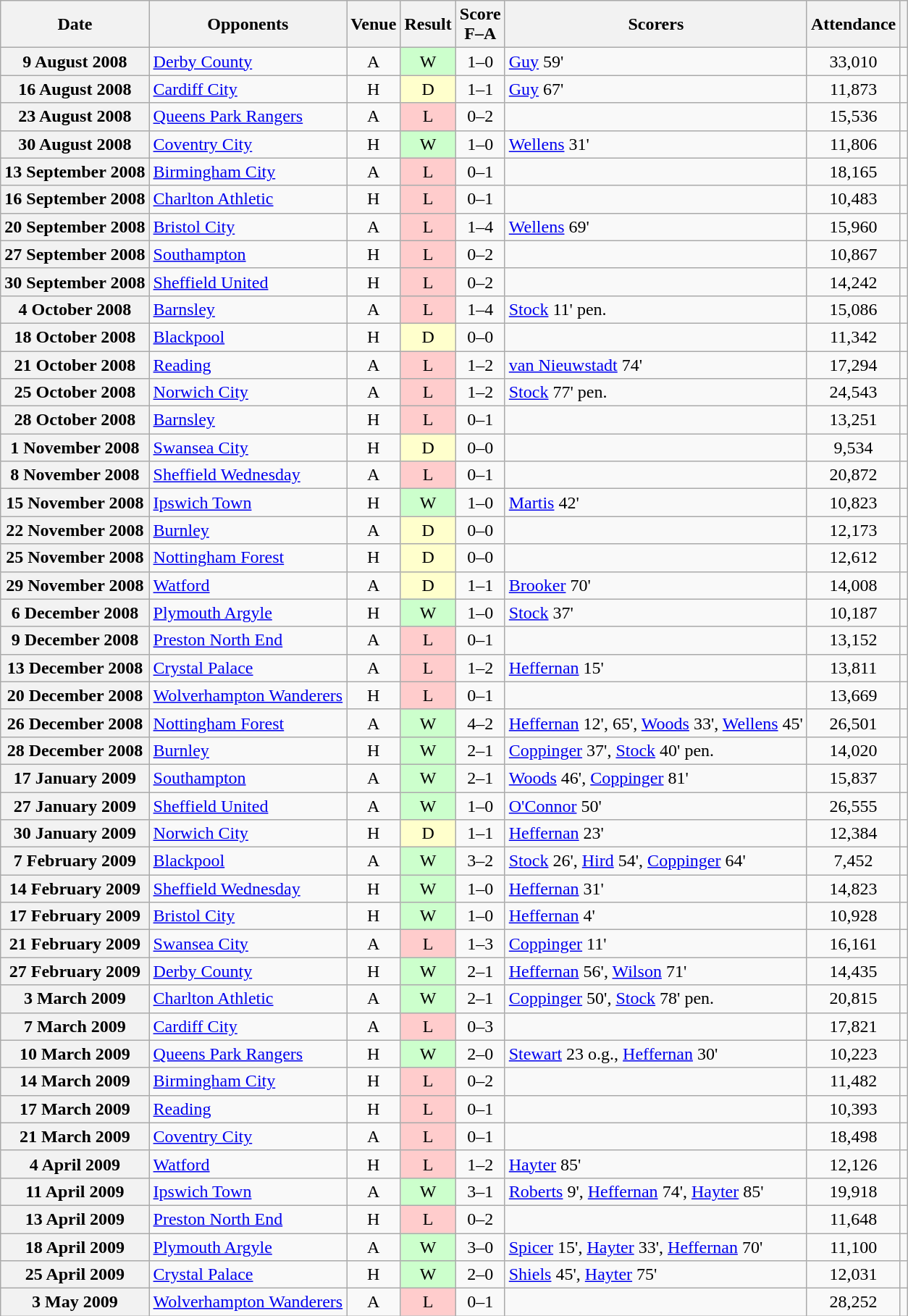<table class="wikitable plainrowheaders sortable" style="text-align:center">
<tr>
<th scope="col">Date</th>
<th scope="col">Opponents</th>
<th scope="col">Venue</th>
<th scope="col">Result</th>
<th scope="col">Score<br>F–A</th>
<th scope="col" class="unsortable">Scorers</th>
<th scope="col">Attendance</th>
<th scope="col" class="unsortable"></th>
</tr>
<tr>
<th scope=row>9 August 2008</th>
<td align=left><a href='#'>Derby County</a></td>
<td>A</td>
<td bgcolor="#CCFFCC">W</td>
<td>1–0</td>
<td align=left><a href='#'>Guy</a> 59'</td>
<td>33,010</td>
<td></td>
</tr>
<tr>
<th scope=row>16 August 2008</th>
<td align=left><a href='#'>Cardiff City</a></td>
<td>H</td>
<td bgcolor="#FFFFCC">D</td>
<td>1–1</td>
<td align=left><a href='#'>Guy</a> 67'</td>
<td>11,873</td>
<td></td>
</tr>
<tr>
<th scope=row>23 August 2008</th>
<td align=left><a href='#'>Queens Park Rangers</a></td>
<td>A</td>
<td bgcolor="#FFCCCC">L</td>
<td>0–2</td>
<td align=left></td>
<td>15,536</td>
<td></td>
</tr>
<tr>
<th scope=row>30 August 2008</th>
<td align=left><a href='#'>Coventry City</a></td>
<td>H</td>
<td bgcolor="#CCFFCC">W</td>
<td>1–0</td>
<td align=left><a href='#'>Wellens</a> 31'</td>
<td>11,806</td>
<td></td>
</tr>
<tr>
<th scope=row>13 September 2008</th>
<td align=left><a href='#'>Birmingham City</a></td>
<td>A</td>
<td bgcolor="#FFCCCC">L</td>
<td>0–1</td>
<td align=left></td>
<td>18,165</td>
<td></td>
</tr>
<tr>
<th scope=row>16 September 2008</th>
<td align=left><a href='#'>Charlton Athletic</a></td>
<td>H</td>
<td bgcolor="#FFCCCC">L</td>
<td>0–1</td>
<td align=left></td>
<td>10,483</td>
<td></td>
</tr>
<tr>
<th scope=row>20 September 2008</th>
<td align=left><a href='#'>Bristol City</a></td>
<td>A</td>
<td bgcolor="#FFCCCC">L</td>
<td>1–4</td>
<td align=left><a href='#'>Wellens</a> 69'</td>
<td>15,960</td>
<td></td>
</tr>
<tr>
<th scope=row>27 September 2008</th>
<td align=left><a href='#'>Southampton</a></td>
<td>H</td>
<td bgcolor="#FFCCCC">L</td>
<td>0–2</td>
<td align=left></td>
<td>10,867</td>
<td></td>
</tr>
<tr>
<th scope=row>30 September 2008</th>
<td align=left><a href='#'>Sheffield United</a></td>
<td>H</td>
<td bgcolor="#FFCCCC">L</td>
<td>0–2</td>
<td align=left></td>
<td>14,242</td>
<td></td>
</tr>
<tr>
<th scope=row>4 October 2008</th>
<td align=left><a href='#'>Barnsley</a></td>
<td>A</td>
<td bgcolor="#FFCCCC">L</td>
<td>1–4</td>
<td align=left><a href='#'>Stock</a> 11' pen.</td>
<td>15,086</td>
<td></td>
</tr>
<tr>
<th scope=row>18 October 2008</th>
<td align=left><a href='#'>Blackpool</a></td>
<td>H</td>
<td bgcolor="#FFFFCC">D</td>
<td>0–0</td>
<td align=left></td>
<td>11,342</td>
<td></td>
</tr>
<tr>
<th scope=row>21 October 2008</th>
<td align=left><a href='#'>Reading</a></td>
<td>A</td>
<td bgcolor="#FFCCCC">L</td>
<td>1–2</td>
<td align=left><a href='#'>van Nieuwstadt</a> 74'</td>
<td>17,294</td>
<td></td>
</tr>
<tr>
<th scope=row>25 October 2008</th>
<td align=left><a href='#'>Norwich City</a></td>
<td>A</td>
<td bgcolor="#FFCCCC">L</td>
<td>1–2</td>
<td align=left><a href='#'>Stock</a> 77' pen.</td>
<td>24,543</td>
<td></td>
</tr>
<tr>
<th scope=row>28 October 2008</th>
<td align=left><a href='#'>Barnsley</a></td>
<td>H</td>
<td bgcolor="#FFCCCC">L</td>
<td>0–1</td>
<td align=left></td>
<td>13,251</td>
<td></td>
</tr>
<tr>
<th scope=row>1 November 2008</th>
<td align=left><a href='#'>Swansea City</a></td>
<td>H</td>
<td bgcolor="#FFFFCC">D</td>
<td>0–0</td>
<td align=left></td>
<td>9,534</td>
<td></td>
</tr>
<tr>
<th scope=row>8 November 2008</th>
<td align=left><a href='#'>Sheffield Wednesday</a></td>
<td>A</td>
<td bgcolor="#FFCCCC">L</td>
<td>0–1</td>
<td align=left></td>
<td>20,872</td>
<td></td>
</tr>
<tr>
<th scope=row>15 November 2008</th>
<td align=left><a href='#'>Ipswich Town</a></td>
<td>H</td>
<td bgcolor="#CCFFCC">W</td>
<td>1–0</td>
<td align=left><a href='#'>Martis</a> 42'</td>
<td>10,823</td>
<td></td>
</tr>
<tr>
<th scope=row>22 November 2008</th>
<td align=left><a href='#'>Burnley</a></td>
<td>A</td>
<td bgcolor="#FFFFCC">D</td>
<td>0–0</td>
<td align=left></td>
<td>12,173</td>
<td></td>
</tr>
<tr>
<th scope=row>25 November 2008</th>
<td align=left><a href='#'>Nottingham Forest</a></td>
<td>H</td>
<td bgcolor="#FFFFCC">D</td>
<td>0–0</td>
<td align=left></td>
<td>12,612</td>
<td></td>
</tr>
<tr>
<th scope=row>29 November 2008</th>
<td align=left><a href='#'>Watford</a></td>
<td>A</td>
<td bgcolor="#FFFFCC">D</td>
<td>1–1</td>
<td align=left><a href='#'>Brooker</a> 70'</td>
<td>14,008</td>
<td></td>
</tr>
<tr>
<th scope=row>6 December 2008</th>
<td align=left><a href='#'>Plymouth Argyle</a></td>
<td>H</td>
<td bgcolor="#CCFFCC">W</td>
<td>1–0</td>
<td align=left><a href='#'>Stock</a> 37'</td>
<td>10,187</td>
<td></td>
</tr>
<tr>
<th scope=row>9 December 2008</th>
<td align=left><a href='#'>Preston North End</a></td>
<td>A</td>
<td bgcolor="#FFCCCC">L</td>
<td>0–1</td>
<td align=left></td>
<td>13,152</td>
<td></td>
</tr>
<tr>
<th scope=row>13 December 2008</th>
<td align=left><a href='#'>Crystal Palace</a></td>
<td>A</td>
<td bgcolor="#FFCCCC">L</td>
<td>1–2</td>
<td align=left><a href='#'>Heffernan</a> 15'</td>
<td>13,811</td>
<td></td>
</tr>
<tr>
<th scope=row>20 December 2008</th>
<td align=left><a href='#'>Wolverhampton Wanderers</a></td>
<td>H</td>
<td bgcolor="#FFCCCC">L</td>
<td>0–1</td>
<td align=left></td>
<td>13,669</td>
<td></td>
</tr>
<tr>
<th scope=row>26 December 2008</th>
<td align=left><a href='#'>Nottingham Forest</a></td>
<td>A</td>
<td bgcolor="#CCFFCC">W</td>
<td>4–2</td>
<td align=left><a href='#'>Heffernan</a> 12', 65', <a href='#'>Woods</a> 33', <a href='#'>Wellens</a> 45'</td>
<td>26,501</td>
<td></td>
</tr>
<tr>
<th scope=row>28 December 2008</th>
<td align=left><a href='#'>Burnley</a></td>
<td>H</td>
<td bgcolor="#CCFFCC">W</td>
<td>2–1</td>
<td align=left><a href='#'>Coppinger</a> 37', <a href='#'>Stock</a> 40' pen.</td>
<td>14,020</td>
<td></td>
</tr>
<tr>
<th scope=row>17 January 2009</th>
<td align=left><a href='#'>Southampton</a></td>
<td>A</td>
<td bgcolor="#CCFFCC">W</td>
<td>2–1</td>
<td align=left><a href='#'>Woods</a> 46', <a href='#'>Coppinger</a> 81'</td>
<td>15,837</td>
<td></td>
</tr>
<tr>
<th scope=row>27 January 2009</th>
<td align=left><a href='#'>Sheffield United</a></td>
<td>A</td>
<td bgcolor="#CCFFCC">W</td>
<td>1–0</td>
<td align=left><a href='#'>O'Connor</a> 50'</td>
<td>26,555</td>
<td></td>
</tr>
<tr>
<th scope=row>30 January 2009</th>
<td align=left><a href='#'>Norwich City</a></td>
<td>H</td>
<td bgcolor="#FFFFCC">D</td>
<td>1–1</td>
<td align=left><a href='#'>Heffernan</a> 23'</td>
<td>12,384</td>
<td></td>
</tr>
<tr>
<th scope=row>7 February 2009</th>
<td align=left><a href='#'>Blackpool</a></td>
<td>A</td>
<td bgcolor="#CCFFCC">W</td>
<td>3–2</td>
<td align=left><a href='#'>Stock</a> 26', <a href='#'>Hird</a> 54', <a href='#'>Coppinger</a> 64'</td>
<td>7,452</td>
<td></td>
</tr>
<tr>
<th scope=row>14 February 2009</th>
<td align=left><a href='#'>Sheffield Wednesday</a></td>
<td>H</td>
<td bgcolor="#CCFFCC">W</td>
<td>1–0</td>
<td align=left><a href='#'>Heffernan</a> 31'</td>
<td>14,823</td>
<td></td>
</tr>
<tr>
<th scope=row>17 February 2009</th>
<td align=left><a href='#'>Bristol City</a></td>
<td>H</td>
<td bgcolor="#CCFFCC">W</td>
<td>1–0</td>
<td align=left><a href='#'>Heffernan</a> 4'</td>
<td>10,928</td>
<td></td>
</tr>
<tr>
<th scope=row>21 February 2009</th>
<td align=left><a href='#'>Swansea City</a></td>
<td>A</td>
<td bgcolor="#FFCCCC">L</td>
<td>1–3</td>
<td align=left><a href='#'>Coppinger</a> 11'</td>
<td>16,161</td>
<td></td>
</tr>
<tr>
<th scope=row>27 February 2009</th>
<td align=left><a href='#'>Derby County</a></td>
<td>H</td>
<td bgcolor="#CCFFCC">W</td>
<td>2–1</td>
<td align=left><a href='#'>Heffernan</a> 56', <a href='#'>Wilson</a> 71'</td>
<td>14,435</td>
<td></td>
</tr>
<tr>
<th scope=row>3 March 2009</th>
<td align=left><a href='#'>Charlton Athletic</a></td>
<td>A</td>
<td bgcolor="#CCFFCC">W</td>
<td>2–1</td>
<td align=left><a href='#'>Coppinger</a> 50', <a href='#'>Stock</a> 78' pen.</td>
<td>20,815</td>
<td></td>
</tr>
<tr>
<th scope=row>7 March 2009</th>
<td align=left><a href='#'>Cardiff City</a></td>
<td>A</td>
<td bgcolor="#FFCCCC">L</td>
<td>0–3</td>
<td align=left></td>
<td>17,821</td>
<td></td>
</tr>
<tr>
<th scope=row>10 March 2009</th>
<td align=left><a href='#'>Queens Park Rangers</a></td>
<td>H</td>
<td bgcolor="#CCFFCC">W</td>
<td>2–0</td>
<td align=left><a href='#'>Stewart</a> 23 o.g., <a href='#'>Heffernan</a> 30'</td>
<td>10,223</td>
<td></td>
</tr>
<tr>
<th scope=row>14 March 2009</th>
<td align=left><a href='#'>Birmingham City</a></td>
<td>H</td>
<td bgcolor="#FFCCCC">L</td>
<td>0–2</td>
<td align=left></td>
<td>11,482</td>
<td></td>
</tr>
<tr>
<th scope=row>17 March 2009</th>
<td align=left><a href='#'>Reading</a></td>
<td>H</td>
<td bgcolor="#FFCCCC">L</td>
<td>0–1</td>
<td align=left></td>
<td>10,393</td>
<td></td>
</tr>
<tr>
<th scope=row>21 March 2009</th>
<td align=left><a href='#'>Coventry City</a></td>
<td>A</td>
<td bgcolor="#FFCCCC">L</td>
<td>0–1</td>
<td align=left></td>
<td>18,498</td>
<td></td>
</tr>
<tr>
<th scope=row>4 April 2009</th>
<td align=left><a href='#'>Watford</a></td>
<td>H</td>
<td bgcolor="#FFCCCC">L</td>
<td>1–2</td>
<td align=left><a href='#'>Hayter</a> 85'</td>
<td>12,126</td>
<td></td>
</tr>
<tr>
<th scope=row>11 April 2009</th>
<td align=left><a href='#'>Ipswich Town</a></td>
<td>A</td>
<td bgcolor="#CCFFCC">W</td>
<td>3–1</td>
<td align=left><a href='#'>Roberts</a> 9', <a href='#'>Heffernan</a> 74', <a href='#'>Hayter</a> 85'</td>
<td>19,918</td>
<td></td>
</tr>
<tr>
<th scope=row>13 April 2009</th>
<td align=left><a href='#'>Preston North End</a></td>
<td>H</td>
<td bgcolor="#FFCCCC">L</td>
<td>0–2</td>
<td align=left></td>
<td>11,648</td>
<td></td>
</tr>
<tr>
<th scope=row>18 April 2009</th>
<td align=left><a href='#'>Plymouth Argyle</a></td>
<td>A</td>
<td bgcolor="#CCFFCC">W</td>
<td>3–0</td>
<td align=left><a href='#'>Spicer</a> 15', <a href='#'>Hayter</a> 33', <a href='#'>Heffernan</a> 70'</td>
<td>11,100</td>
<td></td>
</tr>
<tr>
<th scope=row>25 April 2009</th>
<td align=left><a href='#'>Crystal Palace</a></td>
<td>H</td>
<td bgcolor="#CCFFCC">W</td>
<td>2–0</td>
<td align=left><a href='#'>Shiels</a> 45', <a href='#'>Hayter</a> 75'</td>
<td>12,031</td>
<td></td>
</tr>
<tr>
<th scope=row>3 May 2009</th>
<td align=left><a href='#'>Wolverhampton Wanderers</a></td>
<td>A</td>
<td bgcolor="#FFCCCC">L</td>
<td>0–1</td>
<td align=left></td>
<td>28,252</td>
<td></td>
</tr>
</table>
